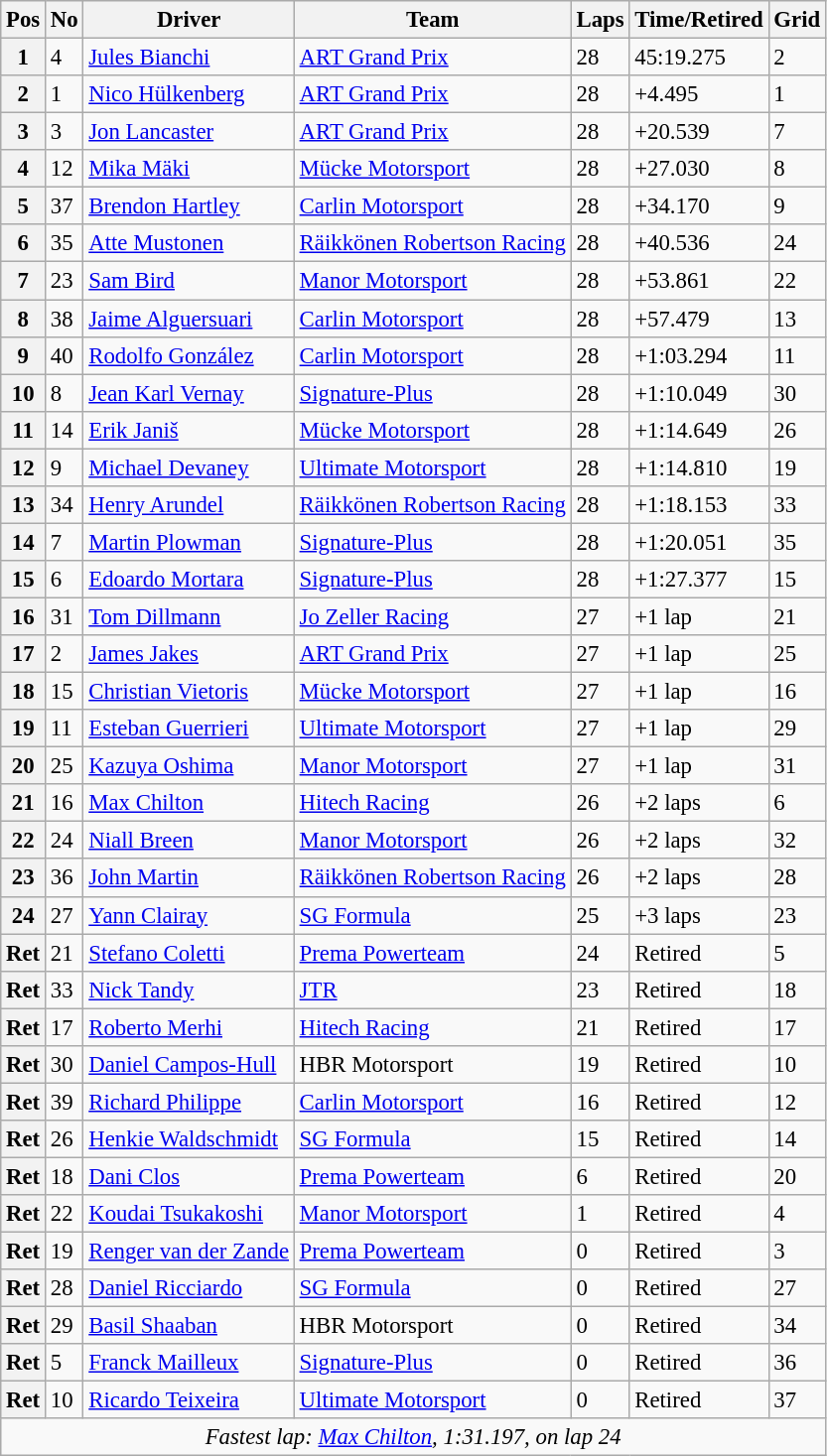<table class="wikitable" style="font-size:95%">
<tr>
<th>Pos</th>
<th>No</th>
<th>Driver</th>
<th>Team</th>
<th>Laps</th>
<th>Time/Retired</th>
<th>Grid</th>
</tr>
<tr>
<th>1</th>
<td>4</td>
<td> <a href='#'>Jules Bianchi</a></td>
<td><a href='#'>ART Grand Prix</a></td>
<td>28</td>
<td>45:19.275</td>
<td>2</td>
</tr>
<tr>
<th>2</th>
<td>1</td>
<td> <a href='#'>Nico Hülkenberg</a></td>
<td><a href='#'>ART Grand Prix</a></td>
<td>28</td>
<td>+4.495</td>
<td>1</td>
</tr>
<tr>
<th>3</th>
<td>3</td>
<td> <a href='#'>Jon Lancaster</a></td>
<td><a href='#'>ART Grand Prix</a></td>
<td>28</td>
<td>+20.539</td>
<td>7</td>
</tr>
<tr>
<th>4</th>
<td>12</td>
<td> <a href='#'>Mika Mäki</a></td>
<td><a href='#'>Mücke Motorsport</a></td>
<td>28</td>
<td>+27.030</td>
<td>8</td>
</tr>
<tr>
<th>5</th>
<td>37</td>
<td> <a href='#'>Brendon Hartley</a></td>
<td><a href='#'>Carlin Motorsport</a></td>
<td>28</td>
<td>+34.170</td>
<td>9</td>
</tr>
<tr>
<th>6</th>
<td>35</td>
<td> <a href='#'>Atte Mustonen</a></td>
<td><a href='#'>Räikkönen Robertson Racing</a></td>
<td>28</td>
<td>+40.536</td>
<td>24</td>
</tr>
<tr>
<th>7</th>
<td>23</td>
<td> <a href='#'>Sam Bird</a></td>
<td><a href='#'>Manor Motorsport</a></td>
<td>28</td>
<td>+53.861</td>
<td>22</td>
</tr>
<tr>
<th>8</th>
<td>38</td>
<td> <a href='#'>Jaime Alguersuari</a></td>
<td><a href='#'>Carlin Motorsport</a></td>
<td>28</td>
<td>+57.479</td>
<td>13</td>
</tr>
<tr>
<th>9</th>
<td>40</td>
<td> <a href='#'>Rodolfo González</a></td>
<td><a href='#'>Carlin Motorsport</a></td>
<td>28</td>
<td>+1:03.294</td>
<td>11</td>
</tr>
<tr>
<th>10</th>
<td>8</td>
<td> <a href='#'>Jean Karl Vernay</a></td>
<td><a href='#'>Signature-Plus</a></td>
<td>28</td>
<td>+1:10.049</td>
<td>30</td>
</tr>
<tr>
<th>11</th>
<td>14</td>
<td> <a href='#'>Erik Janiš</a></td>
<td><a href='#'>Mücke Motorsport</a></td>
<td>28</td>
<td>+1:14.649</td>
<td>26</td>
</tr>
<tr>
<th>12</th>
<td>9</td>
<td> <a href='#'>Michael Devaney</a></td>
<td><a href='#'>Ultimate Motorsport</a></td>
<td>28</td>
<td>+1:14.810</td>
<td>19</td>
</tr>
<tr>
<th>13</th>
<td>34</td>
<td> <a href='#'>Henry Arundel</a></td>
<td><a href='#'>Räikkönen Robertson Racing</a></td>
<td>28</td>
<td>+1:18.153</td>
<td>33</td>
</tr>
<tr>
<th>14</th>
<td>7</td>
<td> <a href='#'>Martin Plowman</a></td>
<td><a href='#'>Signature-Plus</a></td>
<td>28</td>
<td>+1:20.051</td>
<td>35</td>
</tr>
<tr>
<th>15</th>
<td>6</td>
<td> <a href='#'>Edoardo Mortara</a></td>
<td><a href='#'>Signature-Plus</a></td>
<td>28</td>
<td>+1:27.377</td>
<td>15</td>
</tr>
<tr>
<th>16</th>
<td>31</td>
<td> <a href='#'>Tom Dillmann</a></td>
<td><a href='#'>Jo Zeller Racing</a></td>
<td>27</td>
<td>+1 lap</td>
<td>21</td>
</tr>
<tr>
<th>17</th>
<td>2</td>
<td> <a href='#'>James Jakes</a></td>
<td><a href='#'>ART Grand Prix</a></td>
<td>27</td>
<td>+1 lap</td>
<td>25</td>
</tr>
<tr>
<th>18</th>
<td>15</td>
<td> <a href='#'>Christian Vietoris</a></td>
<td><a href='#'>Mücke Motorsport</a></td>
<td>27</td>
<td>+1 lap</td>
<td>16</td>
</tr>
<tr>
<th>19</th>
<td>11</td>
<td> <a href='#'>Esteban Guerrieri</a></td>
<td><a href='#'>Ultimate Motorsport</a></td>
<td>27</td>
<td>+1 lap</td>
<td>29</td>
</tr>
<tr>
<th>20</th>
<td>25</td>
<td> <a href='#'>Kazuya Oshima</a></td>
<td><a href='#'>Manor Motorsport</a></td>
<td>27</td>
<td>+1 lap</td>
<td>31</td>
</tr>
<tr>
<th>21</th>
<td>16</td>
<td> <a href='#'>Max Chilton</a></td>
<td><a href='#'>Hitech Racing</a></td>
<td>26</td>
<td>+2 laps</td>
<td>6</td>
</tr>
<tr>
<th>22</th>
<td>24</td>
<td> <a href='#'>Niall Breen</a></td>
<td><a href='#'>Manor Motorsport</a></td>
<td>26</td>
<td>+2 laps</td>
<td>32</td>
</tr>
<tr>
<th>23</th>
<td>36</td>
<td> <a href='#'>John Martin</a></td>
<td><a href='#'>Räikkönen Robertson Racing</a></td>
<td>26</td>
<td>+2 laps</td>
<td>28</td>
</tr>
<tr>
<th>24</th>
<td>27</td>
<td> <a href='#'>Yann Clairay</a></td>
<td><a href='#'>SG Formula</a></td>
<td>25</td>
<td>+3 laps</td>
<td>23</td>
</tr>
<tr>
<th>Ret</th>
<td>21</td>
<td> <a href='#'>Stefano Coletti</a></td>
<td><a href='#'>Prema Powerteam</a></td>
<td>24</td>
<td>Retired</td>
<td>5</td>
</tr>
<tr>
<th>Ret</th>
<td>33</td>
<td> <a href='#'>Nick Tandy</a></td>
<td><a href='#'>JTR</a></td>
<td>23</td>
<td>Retired</td>
<td>18</td>
</tr>
<tr>
<th>Ret</th>
<td>17</td>
<td> <a href='#'>Roberto Merhi</a></td>
<td><a href='#'>Hitech Racing</a></td>
<td>21</td>
<td>Retired</td>
<td>17</td>
</tr>
<tr>
<th>Ret</th>
<td>30</td>
<td> <a href='#'>Daniel Campos-Hull</a></td>
<td>HBR Motorsport</td>
<td>19</td>
<td>Retired</td>
<td>10</td>
</tr>
<tr>
<th>Ret</th>
<td>39</td>
<td> <a href='#'>Richard Philippe</a></td>
<td><a href='#'>Carlin Motorsport</a></td>
<td>16</td>
<td>Retired</td>
<td>12</td>
</tr>
<tr>
<th>Ret</th>
<td>26</td>
<td> <a href='#'>Henkie Waldschmidt</a></td>
<td><a href='#'>SG Formula</a></td>
<td>15</td>
<td>Retired</td>
<td>14</td>
</tr>
<tr>
<th>Ret</th>
<td>18</td>
<td> <a href='#'>Dani Clos</a></td>
<td><a href='#'>Prema Powerteam</a></td>
<td>6</td>
<td>Retired</td>
<td>20</td>
</tr>
<tr>
<th>Ret</th>
<td>22</td>
<td> <a href='#'>Koudai Tsukakoshi</a></td>
<td><a href='#'>Manor Motorsport</a></td>
<td>1</td>
<td>Retired</td>
<td>4</td>
</tr>
<tr>
<th>Ret</th>
<td>19</td>
<td> <a href='#'>Renger van der Zande</a></td>
<td><a href='#'>Prema Powerteam</a></td>
<td>0</td>
<td>Retired</td>
<td>3</td>
</tr>
<tr>
<th>Ret</th>
<td>28</td>
<td> <a href='#'>Daniel Ricciardo</a></td>
<td><a href='#'>SG Formula</a></td>
<td>0</td>
<td>Retired</td>
<td>27</td>
</tr>
<tr>
<th>Ret</th>
<td>29</td>
<td> <a href='#'>Basil Shaaban</a></td>
<td>HBR Motorsport</td>
<td>0</td>
<td>Retired</td>
<td>34</td>
</tr>
<tr>
<th>Ret</th>
<td>5</td>
<td> <a href='#'>Franck Mailleux</a></td>
<td><a href='#'>Signature-Plus</a></td>
<td>0</td>
<td>Retired</td>
<td>36</td>
</tr>
<tr>
<th>Ret</th>
<td>10</td>
<td> <a href='#'>Ricardo Teixeira</a></td>
<td><a href='#'>Ultimate Motorsport</a></td>
<td>0</td>
<td>Retired</td>
<td>37</td>
</tr>
<tr>
<td colspan=7 align=center><em>Fastest lap: <a href='#'>Max Chilton</a>, 1:31.197,  on lap 24</em></td>
</tr>
</table>
